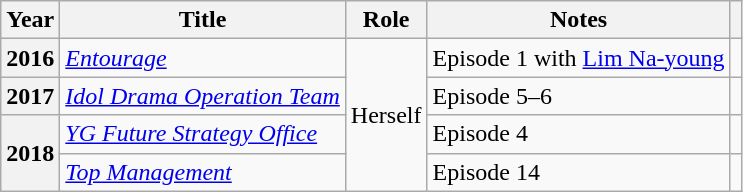<table class="wikitable sortable plainrowheaders">
<tr>
<th scope="col">Year</th>
<th scope="col">Title</th>
<th scope="col">Role</th>
<th scope="col">Notes</th>
<th scope="col" class="unsortable"></th>
</tr>
<tr>
<th scope="row">2016</th>
<td><em><a href='#'>Entourage</a></em></td>
<td rowspan="4">Herself</td>
<td>Episode 1 with <a href='#'>Lim Na-young</a></td>
<td style="text-align:center"></td>
</tr>
<tr>
<th scope="row">2017</th>
<td><em><a href='#'>Idol Drama Operation Team</a></em></td>
<td>Episode 5–6</td>
<td style="text-align:center"></td>
</tr>
<tr>
<th scope="row" rowspan="2">2018</th>
<td><em><a href='#'>YG Future Strategy Office</a></em></td>
<td>Episode 4</td>
<td style="text-align:center"></td>
</tr>
<tr>
<td><em><a href='#'>Top Management</a></em></td>
<td>Episode 14</td>
<td style="text-align:center"></td>
</tr>
</table>
